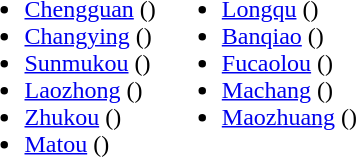<table>
<tr>
<td valign="top"><br><ul><li><a href='#'>Chengguan</a> ()</li><li><a href='#'>Changying</a> ()</li><li><a href='#'>Sunmukou</a> ()</li><li><a href='#'>Laozhong</a> ()</li><li><a href='#'>Zhukou</a> ()</li><li><a href='#'>Matou</a> ()</li></ul></td>
<td valign="top"><br><ul><li><a href='#'>Longqu</a> ()</li><li><a href='#'>Banqiao</a> ()</li><li><a href='#'>Fucaolou</a> ()</li><li><a href='#'>Machang</a> ()</li><li><a href='#'>Maozhuang</a> ()</li></ul></td>
</tr>
</table>
